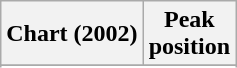<table class="wikitable sortable">
<tr>
<th align="left">Chart (2002)</th>
<th align="center">Peak<br>position</th>
</tr>
<tr>
</tr>
<tr>
</tr>
</table>
